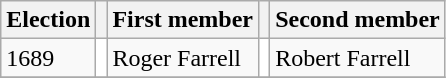<table class="wikitable">
<tr>
<th>Election</th>
<th></th>
<th>First member</th>
<th></th>
<th>Second member</th>
</tr>
<tr>
<td>1689</td>
<td style="background-color: white"></td>
<td>Roger Farrell</td>
<td style="background-color: white"></td>
<td>Robert Farrell</td>
</tr>
<tr>
</tr>
</table>
